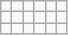<table class="wikitable letters-black">
<tr>
<td></td>
<td></td>
<td></td>
<td></td>
<td></td>
<td></td>
</tr>
<tr>
<td></td>
<td></td>
<td></td>
<td></td>
<td></td>
<td></td>
</tr>
<tr>
<td></td>
<td></td>
<td></td>
<td></td>
<td></td>
<td></td>
</tr>
</table>
